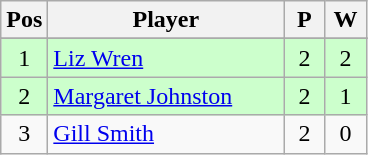<table class="wikitable">
<tr>
<th width=20>Pos</th>
<th width=150>Player</th>
<th width=20>P</th>
<th width=20>W</th>
</tr>
<tr>
</tr>
<tr align=center style="background: #ccffcc;">
<td>1</td>
<td align="left"> <a href='#'>Liz Wren</a></td>
<td>2</td>
<td>2</td>
</tr>
<tr align=center style="background: #ccffcc;">
<td>2</td>
<td align="left"> <a href='#'>Margaret Johnston</a></td>
<td>2</td>
<td>1</td>
</tr>
<tr align=center>
<td>3</td>
<td align="left"> <a href='#'>Gill Smith</a></td>
<td>2</td>
<td>0</td>
</tr>
</table>
